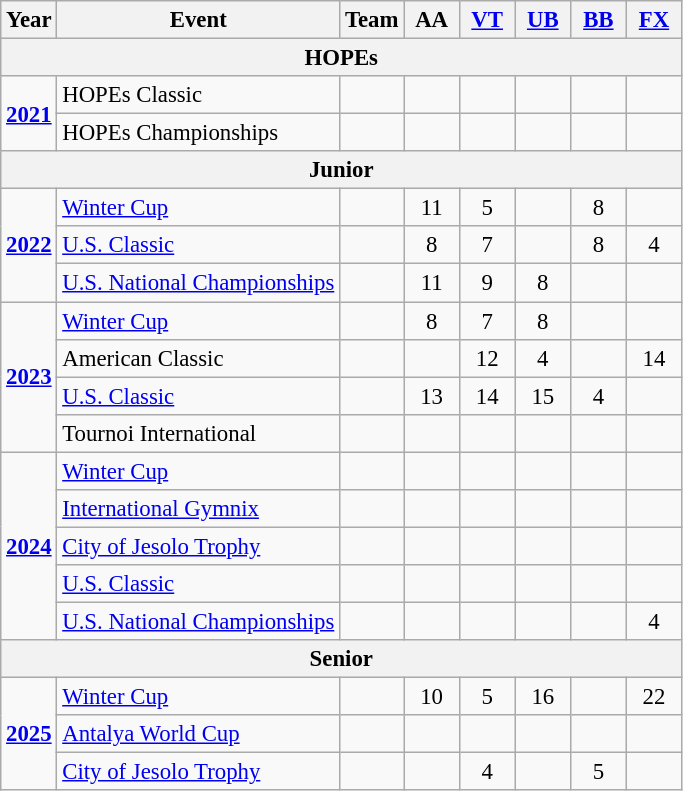<table class="wikitable" style="text-align:center; font-size:95%;">
<tr>
<th align=center>Year</th>
<th align=center>Event</th>
<th style="width:30px;">Team</th>
<th style="width:30px;">AA</th>
<th style="width:30px;"><a href='#'>VT</a></th>
<th style="width:30px;"><a href='#'>UB</a></th>
<th style="width:30px;"><a href='#'>BB</a></th>
<th style="width:30px;"><a href='#'>FX</a></th>
</tr>
<tr>
<th colspan="8"><strong>HOPEs</strong></th>
</tr>
<tr>
<td rowspan="2"><strong><a href='#'>2021</a></strong></td>
<td align=left>HOPEs Classic</td>
<td></td>
<td></td>
<td></td>
<td></td>
<td></td>
<td></td>
</tr>
<tr>
<td align=left>HOPEs Championships</td>
<td></td>
<td></td>
<td></td>
<td></td>
<td></td>
<td></td>
</tr>
<tr>
<th colspan="8"><strong>Junior</strong></th>
</tr>
<tr>
<td rowspan="3"><strong><a href='#'>2022</a></strong></td>
<td align=left><a href='#'>Winter Cup</a></td>
<td></td>
<td>11</td>
<td>5</td>
<td></td>
<td>8</td>
<td></td>
</tr>
<tr>
<td align=left><a href='#'>U.S. Classic</a></td>
<td></td>
<td>8</td>
<td>7</td>
<td></td>
<td>8</td>
<td>4</td>
</tr>
<tr>
<td align=left><a href='#'>U.S. National Championships</a></td>
<td></td>
<td>11</td>
<td>9</td>
<td>8</td>
<td></td>
<td></td>
</tr>
<tr>
<td rowspan="4"><strong><a href='#'>2023</a></strong></td>
<td align=left><a href='#'>Winter Cup</a></td>
<td></td>
<td>8</td>
<td>7</td>
<td>8</td>
<td></td>
<td></td>
</tr>
<tr>
<td align=left>American Classic</td>
<td></td>
<td></td>
<td>12</td>
<td>4</td>
<td></td>
<td>14</td>
</tr>
<tr>
<td align=left><a href='#'>U.S. Classic</a></td>
<td></td>
<td>13</td>
<td>14</td>
<td>15</td>
<td>4</td>
<td></td>
</tr>
<tr>
<td align=left>Tournoi International</td>
<td></td>
<td></td>
<td></td>
<td></td>
<td></td>
<td></td>
</tr>
<tr>
<td rowspan="5"><strong><a href='#'>2024</a></strong></td>
<td align=left><a href='#'>Winter Cup</a></td>
<td></td>
<td></td>
<td></td>
<td></td>
<td></td>
<td></td>
</tr>
<tr>
<td align=left><a href='#'>International Gymnix</a></td>
<td></td>
<td></td>
<td></td>
<td></td>
<td></td>
<td></td>
</tr>
<tr>
<td align=left><a href='#'>City of Jesolo Trophy</a></td>
<td></td>
<td></td>
<td></td>
<td></td>
<td></td>
<td></td>
</tr>
<tr>
<td align=left><a href='#'>U.S. Classic</a></td>
<td></td>
<td></td>
<td></td>
<td></td>
<td></td>
<td></td>
</tr>
<tr>
<td align=left><a href='#'>U.S. National Championships</a></td>
<td></td>
<td></td>
<td></td>
<td></td>
<td></td>
<td>4</td>
</tr>
<tr>
<th colspan="8"><strong>Senior</strong></th>
</tr>
<tr>
<td rowspan="3"><strong><a href='#'>2025</a></strong></td>
<td align=left><a href='#'>Winter Cup</a></td>
<td></td>
<td>10</td>
<td>5</td>
<td>16</td>
<td></td>
<td>22</td>
</tr>
<tr>
<td align=left><a href='#'>Antalya World Cup</a></td>
<td></td>
<td></td>
<td></td>
<td></td>
<td></td>
<td></td>
</tr>
<tr>
<td align=left><a href='#'>City of Jesolo Trophy</a></td>
<td></td>
<td></td>
<td>4</td>
<td></td>
<td>5</td>
<td></td>
</tr>
</table>
